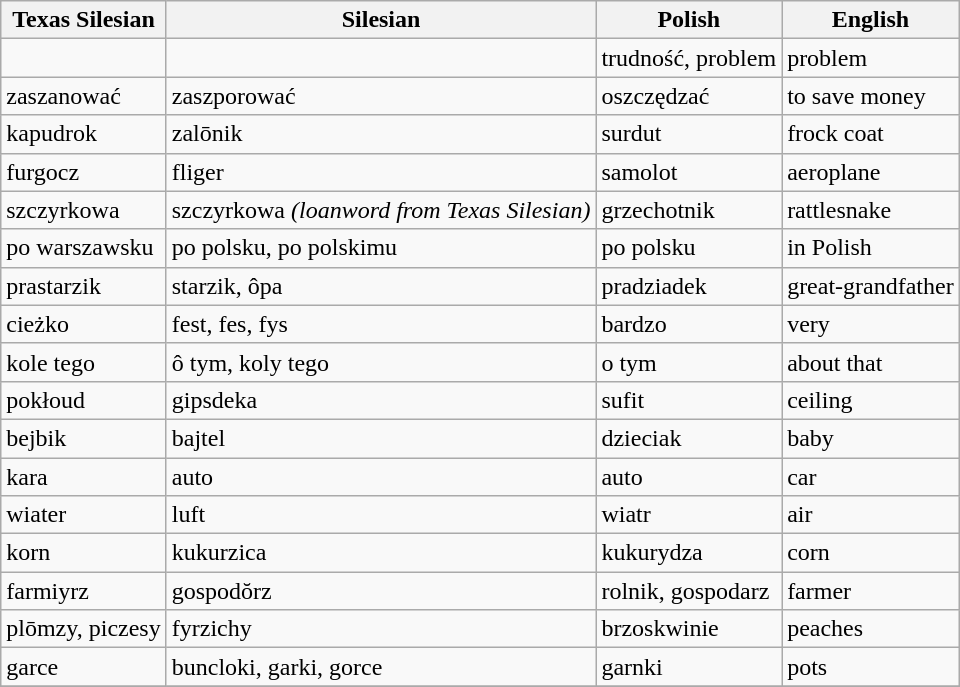<table class="wikitable">
<tr>
<th>Texas Silesian</th>
<th>Silesian</th>
<th>Polish</th>
<th>English</th>
</tr>
<tr>
<td></td>
<td></td>
<td>trudność, problem</td>
<td>problem</td>
</tr>
<tr>
<td>zaszanować</td>
<td>zaszporować</td>
<td>oszczędzać</td>
<td>to save money</td>
</tr>
<tr>
<td>kapudrok</td>
<td>zalōnik</td>
<td>surdut</td>
<td>frock coat</td>
</tr>
<tr>
<td>furgocz</td>
<td>fliger</td>
<td>samolot</td>
<td>aeroplane</td>
</tr>
<tr>
<td>szczyrkowa</td>
<td>szczyrkowa <em>(loanword from Texas Silesian)</em></td>
<td>grzechotnik</td>
<td>rattlesnake</td>
</tr>
<tr>
<td>po warszawsku</td>
<td>po polsku, po polskimu</td>
<td>po polsku</td>
<td>in Polish</td>
</tr>
<tr>
<td>prastarzik</td>
<td>starzik, ôpa</td>
<td>pradziadek</td>
<td>great-grandfather</td>
</tr>
<tr>
<td>cieżko</td>
<td>fest, fes, fys</td>
<td>bardzo</td>
<td>very</td>
</tr>
<tr>
<td>kole tego</td>
<td>ô tym, koly tego</td>
<td>o tym</td>
<td>about that</td>
</tr>
<tr>
<td>pokłoud</td>
<td>gipsdeka</td>
<td>sufit</td>
<td>ceiling</td>
</tr>
<tr>
<td>bejbik</td>
<td>bajtel</td>
<td>dzieciak</td>
<td>baby</td>
</tr>
<tr>
<td>kara</td>
<td>auto</td>
<td>auto</td>
<td>car</td>
</tr>
<tr>
<td>wiater</td>
<td>luft</td>
<td>wiatr</td>
<td>air</td>
</tr>
<tr>
<td>korn</td>
<td>kukurzica</td>
<td>kukurydza</td>
<td>corn</td>
</tr>
<tr>
<td>farmiyrz</td>
<td>gospodŏrz</td>
<td>rolnik, gospodarz</td>
<td>farmer</td>
</tr>
<tr>
<td>plōmzy, piczesy</td>
<td>fyrzichy</td>
<td>brzoskwinie</td>
<td>peaches</td>
</tr>
<tr>
<td>garce</td>
<td>buncloki, garki, gorce</td>
<td>garnki</td>
<td>pots</td>
</tr>
<tr>
</tr>
</table>
